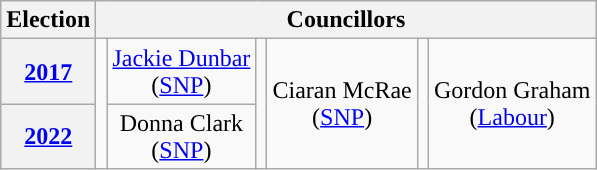<table class="wikitable" style="text-align:center">
<tr>
<th>Election</th>
<th colspan=8>Councillors</th>
</tr>
<tr>
<th><a href='#'>2017</a></th>
<td rowspan=2; style="background-color: "></td>
<td rowspan=1><a href='#'>Jackie Dunbar</a><br>(<a href='#'>SNP</a>)</td>
<td rowspan=2; style="background-color: "></td>
<td rowspan=2>Ciaran McRae<br>(<a href='#'>SNP</a>)</td>
<td rowspan=2; style="background-color: "></td>
<td rowspan=2>Gordon Graham<br>(<a href='#'>Labour</a>)</td>
</tr>
<tr>
<th><a href='#'>2022</a></th>
<td rowspan=1>Donna Clark<br>(<a href='#'>SNP</a>)</td>
</tr>
</table>
